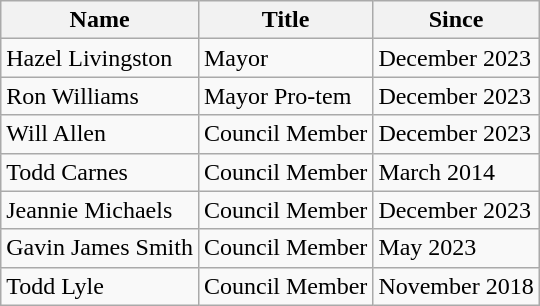<table class=wikitable style="margin:0 0 0.5em 1em;">
<tr>
<th>Name</th>
<th>Title</th>
<th>Since</th>
</tr>
<tr>
<td>Hazel Livingston</td>
<td>Mayor</td>
<td>December 2023</td>
</tr>
<tr>
<td>Ron Williams</td>
<td>Mayor Pro-tem</td>
<td>December 2023</td>
</tr>
<tr>
<td>Will Allen</td>
<td>Council Member</td>
<td>December 2023</td>
</tr>
<tr>
<td>Todd Carnes</td>
<td>Council Member</td>
<td>March 2014</td>
</tr>
<tr>
<td>Jeannie Michaels</td>
<td>Council Member</td>
<td>December 2023</td>
</tr>
<tr>
<td>Gavin James Smith</td>
<td>Council Member</td>
<td>May 2023</td>
</tr>
<tr>
<td>Todd Lyle</td>
<td>Council Member</td>
<td>November 2018</td>
</tr>
</table>
